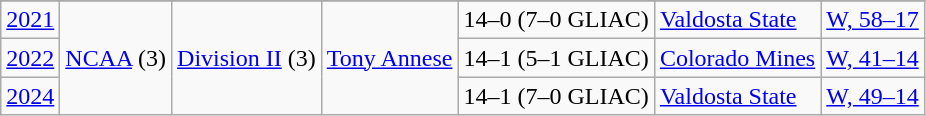<table class="wikitable">
<tr>
</tr>
<tr>
<td><a href='#'>2021</a></td>
<td rowspan=3><a href='#'>NCAA</a> (3)</td>
<td rowspan=3><a href='#'>Division II</a> (3)</td>
<td rowspan=3><a href='#'>Tony Annese</a></td>
<td>14–0 (7–0 GLIAC)</td>
<td><a href='#'>Valdosta State</a></td>
<td><a href='#'>W, 58–17</a></td>
</tr>
<tr>
<td><a href='#'>2022</a></td>
<td>14–1 (5–1 GLIAC)</td>
<td><a href='#'>Colorado Mines</a></td>
<td><a href='#'>W, 41–14</a></td>
</tr>
<tr>
<td><a href='#'>2024</a></td>
<td>14–1 (7–0 GLIAC)</td>
<td><a href='#'>Valdosta State</a></td>
<td><a href='#'>W, 49–14</a></td>
</tr>
</table>
